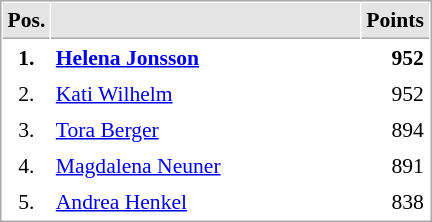<table cellspacing="1" cellpadding="3" style="border:1px solid #AAAAAA;font-size:90%">
<tr bgcolor="#E4E4E4">
<th style="border-bottom:1px solid #AAAAAA" width=10>Pos.</th>
<th style="border-bottom:1px solid #AAAAAA" width=200></th>
<th style="border-bottom:1px solid #AAAAAA" width=20>Points</th>
</tr>
<tr>
<td align="center"><strong>1.</strong></td>
<td> <strong><a href='#'>Helena Jonsson</a></strong></td>
<td align="right"><strong>952</strong></td>
</tr>
<tr>
<td align="center">2.</td>
<td> <a href='#'>Kati Wilhelm</a></td>
<td align="right">952</td>
</tr>
<tr>
<td align="center">3.</td>
<td> <a href='#'>Tora Berger</a></td>
<td align="right">894</td>
</tr>
<tr>
<td align="center">4.</td>
<td> <a href='#'>Magdalena Neuner</a></td>
<td align="right">891</td>
</tr>
<tr>
<td align="center">5.</td>
<td> <a href='#'>Andrea Henkel</a></td>
<td align="right">838</td>
</tr>
</table>
